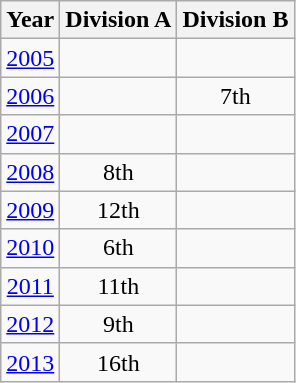<table class="wikitable" style="text-align:center">
<tr>
<th>Year</th>
<th>Division A</th>
<th>Division B</th>
</tr>
<tr>
<td><a href='#'>2005</a></td>
<td></td>
<td></td>
</tr>
<tr>
<td><a href='#'>2006</a></td>
<td></td>
<td>7th</td>
</tr>
<tr>
<td><a href='#'>2007</a></td>
<td></td>
<td></td>
</tr>
<tr>
<td><a href='#'>2008</a></td>
<td>8th</td>
<td></td>
</tr>
<tr>
<td><a href='#'>2009</a></td>
<td>12th</td>
<td></td>
</tr>
<tr>
<td><a href='#'>2010</a></td>
<td>6th</td>
<td></td>
</tr>
<tr>
<td><a href='#'>2011</a></td>
<td>11th</td>
<td></td>
</tr>
<tr>
<td><a href='#'>2012</a></td>
<td>9th</td>
<td></td>
</tr>
<tr>
<td><a href='#'>2013</a></td>
<td>16th</td>
<td></td>
</tr>
</table>
